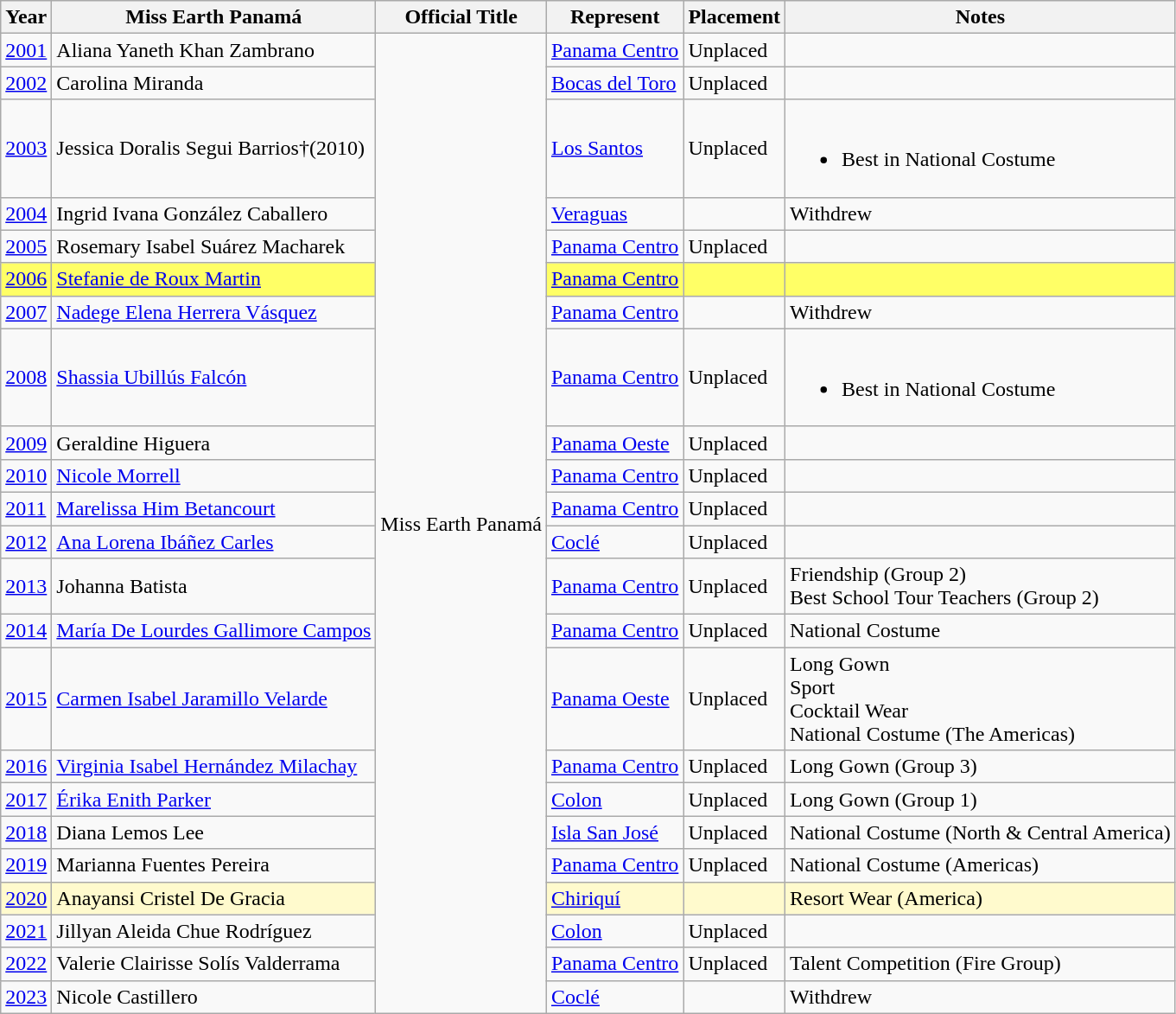<table class="sortable wikitable">
<tr>
<th>Year</th>
<th>Miss Earth Panamá</th>
<th>Official Title</th>
<th>Represent</th>
<th>Placement</th>
<th>Notes</th>
</tr>
<tr>
<td><a href='#'>2001</a></td>
<td>Aliana Yaneth Khan Zambrano</td>
<td rowspan=23>Miss Earth Panamá</td>
<td><a href='#'>Panama Centro</a></td>
<td>Unplaced</td>
<td></td>
</tr>
<tr>
<td><a href='#'>2002</a></td>
<td>Carolina Miranda</td>
<td><a href='#'>Bocas del Toro</a></td>
<td>Unplaced</td>
<td></td>
</tr>
<tr>
<td><a href='#'>2003</a></td>
<td>Jessica Doralis Segui Barrios†(2010)</td>
<td><a href='#'>Los Santos</a></td>
<td>Unplaced</td>
<td><br><ul><li>Best in National Costume</li></ul></td>
</tr>
<tr>
<td><a href='#'>2004</a></td>
<td>Ingrid Ivana González Caballero</td>
<td><a href='#'>Veraguas</a></td>
<td></td>
<td>Withdrew</td>
</tr>
<tr>
<td><a href='#'>2005</a></td>
<td>Rosemary Isabel Suárez Macharek</td>
<td><a href='#'>Panama Centro</a></td>
<td>Unplaced</td>
<td></td>
</tr>
<tr style="background:#ff6;">
<td><a href='#'>2006</a></td>
<td><a href='#'>Stefanie de Roux Martin</a></td>
<td><a href='#'>Panama Centro</a></td>
<td></td>
<td></td>
</tr>
<tr>
<td><a href='#'>2007</a></td>
<td><a href='#'>Nadege Elena Herrera Vásquez</a></td>
<td><a href='#'>Panama Centro</a></td>
<td></td>
<td>Withdrew</td>
</tr>
<tr>
<td><a href='#'>2008</a></td>
<td><a href='#'>Shassia Ubillús Falcón</a></td>
<td><a href='#'>Panama Centro</a></td>
<td>Unplaced</td>
<td><br><ul><li>Best in National Costume</li></ul></td>
</tr>
<tr>
<td><a href='#'>2009</a></td>
<td>Geraldine Higuera</td>
<td><a href='#'>Panama Oeste</a></td>
<td>Unplaced</td>
<td></td>
</tr>
<tr>
<td><a href='#'>2010</a></td>
<td><a href='#'>Nicole Morrell</a></td>
<td><a href='#'>Panama Centro</a></td>
<td>Unplaced</td>
<td></td>
</tr>
<tr>
<td><a href='#'>2011</a></td>
<td><a href='#'>Marelissa Him Betancourt</a></td>
<td><a href='#'>Panama Centro</a></td>
<td>Unplaced</td>
<td></td>
</tr>
<tr>
<td><a href='#'>2012</a></td>
<td><a href='#'>Ana Lorena Ibáñez Carles</a></td>
<td><a href='#'>Coclé</a></td>
<td>Unplaced</td>
<td></td>
</tr>
<tr>
<td><a href='#'>2013</a></td>
<td>Johanna Batista</td>
<td><a href='#'>Panama Centro</a></td>
<td>Unplaced</td>
<td> Friendship (Group 2)<br>Best School Tour Teachers (Group 2)</td>
</tr>
<tr>
<td><a href='#'>2014</a></td>
<td><a href='#'>María De Lourdes Gallimore Campos</a></td>
<td><a href='#'>Panama Centro</a></td>
<td>Unplaced</td>
<td> National Costume</td>
</tr>
<tr>
<td><a href='#'>2015</a></td>
<td><a href='#'>Carmen Isabel Jaramillo Velarde</a></td>
<td><a href='#'>Panama Oeste</a></td>
<td>Unplaced</td>
<td> Long Gown<br> Sport<br> Cocktail Wear<br> National Costume (The Americas)</td>
</tr>
<tr>
<td><a href='#'>2016</a></td>
<td><a href='#'>Virginia Isabel Hernández Milachay</a></td>
<td><a href='#'>Panama Centro</a></td>
<td>Unplaced</td>
<td> Long Gown (Group 3)</td>
</tr>
<tr>
<td><a href='#'>2017</a></td>
<td><a href='#'>Érika Enith Parker</a></td>
<td><a href='#'>Colon</a></td>
<td>Unplaced</td>
<td> Long Gown (Group 1)</td>
</tr>
<tr>
<td><a href='#'>2018</a></td>
<td>Diana Lemos Lee</td>
<td><a href='#'>Isla San José</a></td>
<td>Unplaced</td>
<td> National Costume (North & Central America)</td>
</tr>
<tr>
<td><a href='#'>2019</a></td>
<td>Marianna Fuentes Pereira</td>
<td><a href='#'>Panama Centro</a></td>
<td>Unplaced</td>
<td> National Costume (Americas)</td>
</tr>
<tr style="background:#FFFACD;">
<td><a href='#'>2020</a></td>
<td>Anayansi Cristel De Gracia</td>
<td><a href='#'>Chiriquí</a></td>
<td></td>
<td> Resort Wear (America)</td>
</tr>
<tr>
<td><a href='#'>2021</a></td>
<td>Jillyan Aleida Chue Rodríguez</td>
<td><a href='#'>Colon</a></td>
<td>Unplaced</td>
<td></td>
</tr>
<tr>
<td><a href='#'>2022</a></td>
<td>Valerie Clairisse Solís Valderrama</td>
<td><a href='#'>Panama Centro</a></td>
<td>Unplaced</td>
<td> Talent Competition (Fire Group)</td>
</tr>
<tr>
<td><a href='#'>2023</a></td>
<td>Nicole Castillero</td>
<td><a href='#'>Coclé</a></td>
<td></td>
<td>Withdrew</td>
</tr>
</table>
